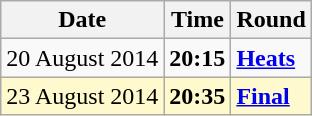<table class="wikitable">
<tr>
<th>Date</th>
<th>Time</th>
<th>Round</th>
</tr>
<tr>
<td>20 August 2014</td>
<td><strong>20:15</strong></td>
<td><strong><a href='#'>Heats</a></strong></td>
</tr>
<tr style=background:lemonchiffon>
<td>23 August 2014</td>
<td><strong>20:35</strong></td>
<td><strong><a href='#'>Final</a></strong></td>
</tr>
</table>
